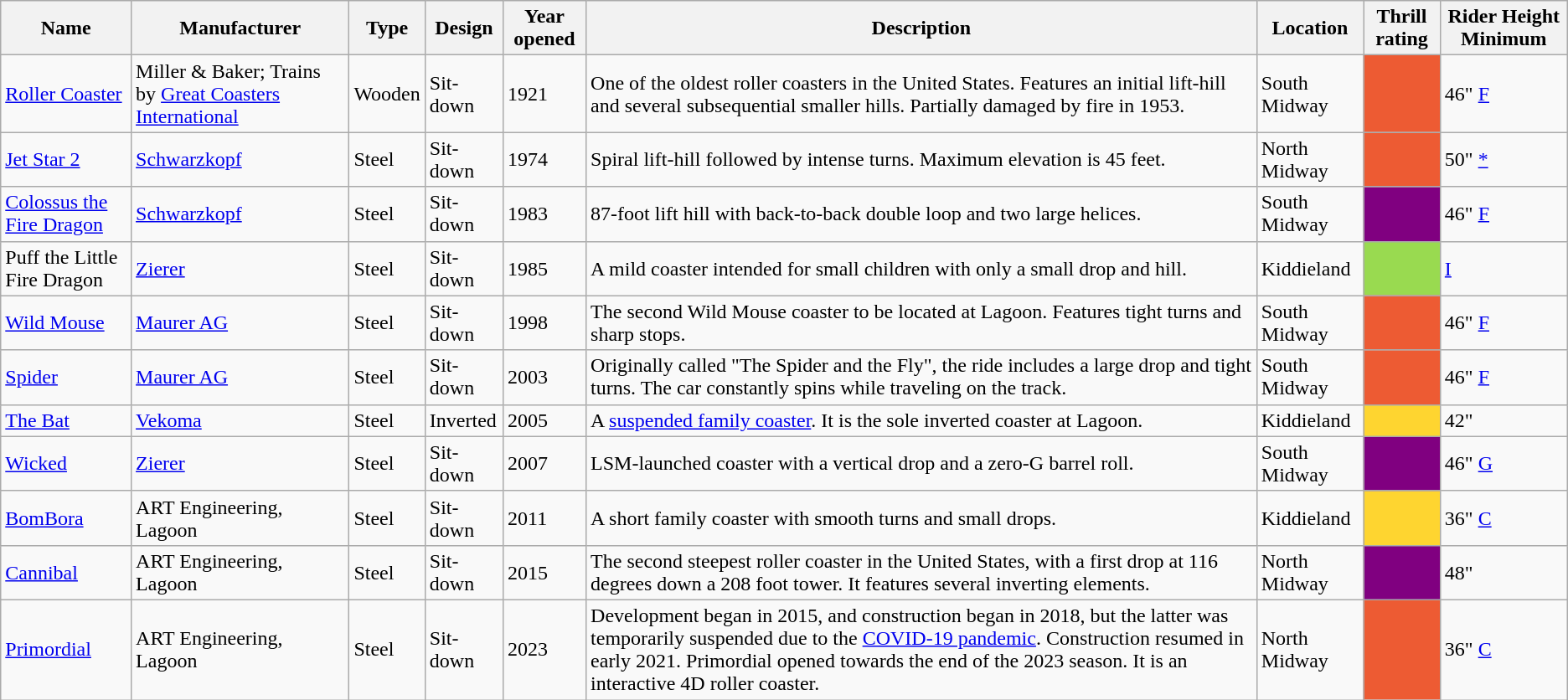<table class="wikitable">
<tr>
<th>Name</th>
<th>Manufacturer</th>
<th>Type</th>
<th>Design</th>
<th>Year opened</th>
<th>Description</th>
<th>Location</th>
<th>Thrill rating</th>
<th>Rider Height Minimum</th>
</tr>
<tr>
<td><a href='#'>Roller Coaster</a></td>
<td>Miller & Baker; Trains by <a href='#'>Great Coasters International</a></td>
<td>Wooden</td>
<td>Sit-down</td>
<td>1921</td>
<td>One of the oldest roller coasters in the United States. Features an initial lift-hill and several subsequential smaller hills. Partially damaged by fire in 1953.</td>
<td>South Midway</td>
<td align="center" bgcolor="#ED5B33"><strong></strong></td>
<td>46" <a href='#'>F</a></td>
</tr>
<tr>
<td><a href='#'>Jet Star 2</a></td>
<td><a href='#'>Schwarzkopf</a></td>
<td>Steel</td>
<td>Sit-down</td>
<td>1974</td>
<td>Spiral lift-hill followed by intense turns. Maximum elevation is 45 feet.</td>
<td>North Midway</td>
<td align="center" bgcolor="#ED5B33"><strong></strong></td>
<td>50" <a href='#'>*</a></td>
</tr>
<tr>
<td><a href='#'>Colossus the Fire Dragon</a></td>
<td><a href='#'>Schwarzkopf</a></td>
<td>Steel</td>
<td>Sit-down</td>
<td>1983</td>
<td>87-foot lift hill with back-to-back double loop and two large helices.</td>
<td>South Midway</td>
<td bgcolor="purple" align=center><strong></strong></td>
<td>46" <a href='#'>F</a></td>
</tr>
<tr>
<td>Puff the Little Fire Dragon</td>
<td><a href='#'>Zierer</a></td>
<td>Steel</td>
<td>Sit-down</td>
<td>1985</td>
<td>A mild coaster intended for small children with only a small drop and hill.</td>
<td>Kiddieland</td>
<td align="center" bgcolor="#99DA50"><strong></strong></td>
<td><a href='#'>I</a></td>
</tr>
<tr>
<td><a href='#'>Wild Mouse</a></td>
<td><a href='#'>Maurer AG</a></td>
<td>Steel</td>
<td>Sit-down</td>
<td>1998</td>
<td>The second Wild Mouse coaster to be located at Lagoon. Features tight turns and sharp stops.</td>
<td>South Midway</td>
<td align="center" bgcolor="#ED5B33"><strong></strong></td>
<td>46" <a href='#'>F</a></td>
</tr>
<tr>
<td><a href='#'>Spider</a></td>
<td><a href='#'>Maurer AG</a></td>
<td>Steel</td>
<td>Sit-down</td>
<td>2003</td>
<td>Originally called "The Spider and the Fly", the ride includes a large drop and tight turns. The car constantly spins while traveling on the track.</td>
<td>South Midway</td>
<td align="center" bgcolor="#ED5B33"><strong></strong></td>
<td>46" <a href='#'>F</a></td>
</tr>
<tr>
<td><a href='#'>The Bat</a></td>
<td><a href='#'>Vekoma</a></td>
<td>Steel</td>
<td>Inverted</td>
<td>2005</td>
<td>A <a href='#'>suspended family coaster</a>. It is the sole inverted coaster at Lagoon.</td>
<td>Kiddieland</td>
<td align="center" bgcolor="#FED530"><strong></strong></td>
<td>42"</td>
</tr>
<tr>
<td><a href='#'>Wicked</a></td>
<td><a href='#'>Zierer</a></td>
<td>Steel</td>
<td>Sit-down</td>
<td>2007</td>
<td>LSM-launched coaster with a vertical drop and a zero-G barrel roll.</td>
<td>South Midway</td>
<td bgcolor="purple" align=center><strong></strong></td>
<td>46" <a href='#'>G</a></td>
</tr>
<tr>
<td><a href='#'>BomBora</a></td>
<td>ART Engineering, Lagoon</td>
<td>Steel</td>
<td>Sit-down</td>
<td>2011</td>
<td>A short family coaster with smooth turns and small drops.</td>
<td>Kiddieland</td>
<td align="center" bgcolor="#FED530"><strong></strong></td>
<td>36" <a href='#'>C</a></td>
</tr>
<tr>
<td><a href='#'>Cannibal</a></td>
<td>ART Engineering, Lagoon</td>
<td>Steel</td>
<td>Sit-down</td>
<td>2015</td>
<td>The second steepest roller coaster in the United States, with a first drop at 116 degrees down a 208 foot tower. It features several inverting elements.</td>
<td>North Midway</td>
<td bgcolor="purple" align=center><strong></strong></td>
<td>48"</td>
</tr>
<tr>
<td><a href='#'>Primordial</a></td>
<td>ART Engineering, Lagoon</td>
<td>Steel</td>
<td>Sit-down</td>
<td>2023</td>
<td>Development began in 2015, and construction began in 2018, but the latter was temporarily suspended due to the <a href='#'>COVID-19 pandemic</a>. Construction resumed in early 2021. Primordial opened towards the end of the 2023 season. It is an interactive 4D roller coaster.</td>
<td>North Midway</td>
<td align="center" bgcolor="#ED5B33"><strong></strong></td>
<td>36" <a href='#'>C</a></td>
</tr>
</table>
